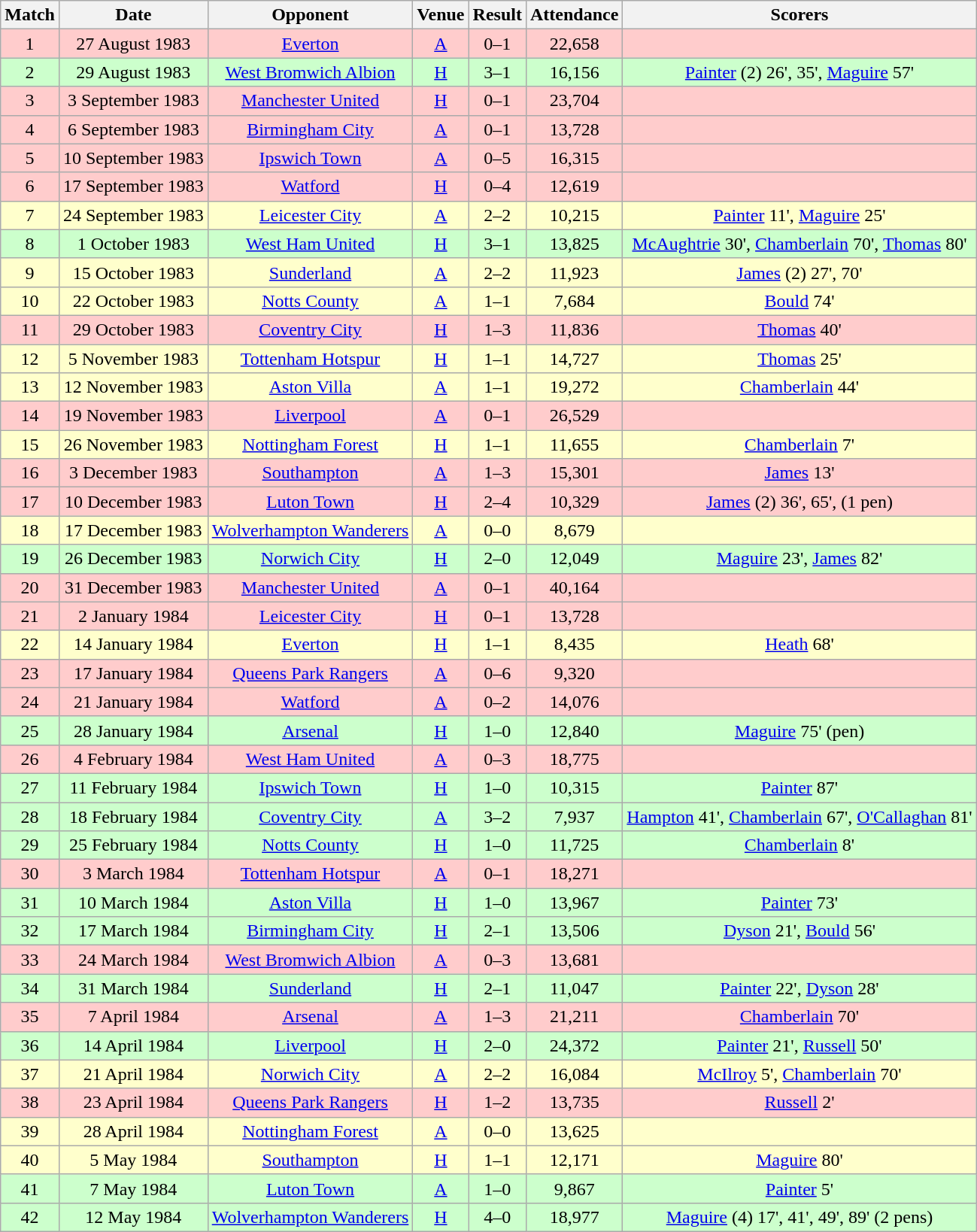<table class="wikitable" style="font-size:100%; text-align:center">
<tr>
<th>Match</th>
<th>Date</th>
<th>Opponent</th>
<th>Venue</th>
<th>Result</th>
<th>Attendance</th>
<th>Scorers</th>
</tr>
<tr style="background-color: #FFCCCC;">
<td>1</td>
<td>27 August 1983</td>
<td><a href='#'>Everton</a></td>
<td><a href='#'>A</a></td>
<td>0–1</td>
<td>22,658</td>
<td></td>
</tr>
<tr style="background-color: #CCFFCC;">
<td>2</td>
<td>29 August 1983</td>
<td><a href='#'>West Bromwich Albion</a></td>
<td><a href='#'>H</a></td>
<td>3–1</td>
<td>16,156</td>
<td><a href='#'>Painter</a> (2) 26', 35', <a href='#'>Maguire</a> 57'</td>
</tr>
<tr style="background-color: #FFCCCC;">
<td>3</td>
<td>3 September 1983</td>
<td><a href='#'>Manchester United</a></td>
<td><a href='#'>H</a></td>
<td>0–1</td>
<td>23,704</td>
<td></td>
</tr>
<tr style="background-color: #FFCCCC;">
<td>4</td>
<td>6 September 1983</td>
<td><a href='#'>Birmingham City</a></td>
<td><a href='#'>A</a></td>
<td>0–1</td>
<td>13,728</td>
<td></td>
</tr>
<tr style="background-color: #FFCCCC;">
<td>5</td>
<td>10 September 1983</td>
<td><a href='#'>Ipswich Town</a></td>
<td><a href='#'>A</a></td>
<td>0–5</td>
<td>16,315</td>
<td></td>
</tr>
<tr style="background-color: #FFCCCC;">
<td>6</td>
<td>17 September 1983</td>
<td><a href='#'>Watford</a></td>
<td><a href='#'>H</a></td>
<td>0–4</td>
<td>12,619</td>
<td></td>
</tr>
<tr style="background-color: #FFFFCC;">
<td>7</td>
<td>24 September 1983</td>
<td><a href='#'>Leicester City</a></td>
<td><a href='#'>A</a></td>
<td>2–2</td>
<td>10,215</td>
<td><a href='#'>Painter</a> 11', <a href='#'>Maguire</a> 25'</td>
</tr>
<tr style="background-color: #CCFFCC;">
<td>8</td>
<td>1 October 1983</td>
<td><a href='#'>West Ham United</a></td>
<td><a href='#'>H</a></td>
<td>3–1</td>
<td>13,825</td>
<td><a href='#'>McAughtrie</a> 30', <a href='#'>Chamberlain</a> 70', <a href='#'>Thomas</a> 80'</td>
</tr>
<tr style="background-color: #FFFFCC;">
<td>9</td>
<td>15 October 1983</td>
<td><a href='#'>Sunderland</a></td>
<td><a href='#'>A</a></td>
<td>2–2</td>
<td>11,923</td>
<td><a href='#'>James</a> (2) 27', 70'</td>
</tr>
<tr style="background-color: #FFFFCC;">
<td>10</td>
<td>22 October 1983</td>
<td><a href='#'>Notts County</a></td>
<td><a href='#'>A</a></td>
<td>1–1</td>
<td>7,684</td>
<td><a href='#'>Bould</a> 74'</td>
</tr>
<tr style="background-color: #FFCCCC;">
<td>11</td>
<td>29 October 1983</td>
<td><a href='#'>Coventry City</a></td>
<td><a href='#'>H</a></td>
<td>1–3</td>
<td>11,836</td>
<td><a href='#'>Thomas</a> 40'</td>
</tr>
<tr style="background-color: #FFFFCC;">
<td>12</td>
<td>5 November 1983</td>
<td><a href='#'>Tottenham Hotspur</a></td>
<td><a href='#'>H</a></td>
<td>1–1</td>
<td>14,727</td>
<td><a href='#'>Thomas</a> 25'</td>
</tr>
<tr style="background-color: #FFFFCC;">
<td>13</td>
<td>12 November 1983</td>
<td><a href='#'>Aston Villa</a></td>
<td><a href='#'>A</a></td>
<td>1–1</td>
<td>19,272</td>
<td><a href='#'>Chamberlain</a> 44'</td>
</tr>
<tr style="background-color: #FFCCCC;">
<td>14</td>
<td>19 November 1983</td>
<td><a href='#'>Liverpool</a></td>
<td><a href='#'>A</a></td>
<td>0–1</td>
<td>26,529</td>
<td></td>
</tr>
<tr style="background-color: #FFFFCC;">
<td>15</td>
<td>26 November 1983</td>
<td><a href='#'>Nottingham Forest</a></td>
<td><a href='#'>H</a></td>
<td>1–1</td>
<td>11,655</td>
<td><a href='#'>Chamberlain</a> 7'</td>
</tr>
<tr style="background-color: #FFCCCC;">
<td>16</td>
<td>3 December 1983</td>
<td><a href='#'>Southampton</a></td>
<td><a href='#'>A</a></td>
<td>1–3</td>
<td>15,301</td>
<td><a href='#'>James</a> 13'</td>
</tr>
<tr style="background-color: #FFCCCC;">
<td>17</td>
<td>10 December 1983</td>
<td><a href='#'>Luton Town</a></td>
<td><a href='#'>H</a></td>
<td>2–4</td>
<td>10,329</td>
<td><a href='#'>James</a> (2) 36', 65', (1 pen)</td>
</tr>
<tr style="background-color: #FFFFCC;">
<td>18</td>
<td>17 December 1983</td>
<td><a href='#'>Wolverhampton Wanderers</a></td>
<td><a href='#'>A</a></td>
<td>0–0</td>
<td>8,679</td>
<td></td>
</tr>
<tr style="background-color: #CCFFCC;">
<td>19</td>
<td>26 December 1983</td>
<td><a href='#'>Norwich City</a></td>
<td><a href='#'>H</a></td>
<td>2–0</td>
<td>12,049</td>
<td><a href='#'>Maguire</a> 23', <a href='#'>James</a> 82'</td>
</tr>
<tr style="background-color: #FFCCCC;">
<td>20</td>
<td>31 December 1983</td>
<td><a href='#'>Manchester United</a></td>
<td><a href='#'>A</a></td>
<td>0–1</td>
<td>40,164</td>
<td></td>
</tr>
<tr style="background-color: #FFCCCC;">
<td>21</td>
<td>2 January 1984</td>
<td><a href='#'>Leicester City</a></td>
<td><a href='#'>H</a></td>
<td>0–1</td>
<td>13,728</td>
<td></td>
</tr>
<tr style="background-color: #FFFFCC;">
<td>22</td>
<td>14 January 1984</td>
<td><a href='#'>Everton</a></td>
<td><a href='#'>H</a></td>
<td>1–1</td>
<td>8,435</td>
<td><a href='#'>Heath</a> 68'</td>
</tr>
<tr style="background-color: #FFCCCC;">
<td>23</td>
<td>17 January 1984</td>
<td><a href='#'>Queens Park Rangers</a></td>
<td><a href='#'>A</a></td>
<td>0–6</td>
<td>9,320</td>
<td></td>
</tr>
<tr style="background-color: #FFCCCC;">
<td>24</td>
<td>21 January 1984</td>
<td><a href='#'>Watford</a></td>
<td><a href='#'>A</a></td>
<td>0–2</td>
<td>14,076</td>
<td></td>
</tr>
<tr style="background-color: #CCFFCC;">
<td>25</td>
<td>28 January 1984</td>
<td><a href='#'>Arsenal</a></td>
<td><a href='#'>H</a></td>
<td>1–0</td>
<td>12,840</td>
<td><a href='#'>Maguire</a> 75' (pen)</td>
</tr>
<tr style="background-color: #FFCCCC;">
<td>26</td>
<td>4 February 1984</td>
<td><a href='#'>West Ham United</a></td>
<td><a href='#'>A</a></td>
<td>0–3</td>
<td>18,775</td>
<td></td>
</tr>
<tr style="background-color: #CCFFCC;">
<td>27</td>
<td>11 February 1984</td>
<td><a href='#'>Ipswich Town</a></td>
<td><a href='#'>H</a></td>
<td>1–0</td>
<td>10,315</td>
<td><a href='#'>Painter</a> 87'</td>
</tr>
<tr style="background-color: #CCFFCC;">
<td>28</td>
<td>18 February 1984</td>
<td><a href='#'>Coventry City</a></td>
<td><a href='#'>A</a></td>
<td>3–2</td>
<td>7,937</td>
<td><a href='#'>Hampton</a> 41', <a href='#'>Chamberlain</a> 67', <a href='#'>O'Callaghan</a> 81'</td>
</tr>
<tr style="background-color: #CCFFCC;">
<td>29</td>
<td>25 February 1984</td>
<td><a href='#'>Notts County</a></td>
<td><a href='#'>H</a></td>
<td>1–0</td>
<td>11,725</td>
<td><a href='#'>Chamberlain</a> 8'</td>
</tr>
<tr style="background-color: #FFCCCC;">
<td>30</td>
<td>3 March 1984</td>
<td><a href='#'>Tottenham Hotspur</a></td>
<td><a href='#'>A</a></td>
<td>0–1</td>
<td>18,271</td>
<td></td>
</tr>
<tr style="background-color: #CCFFCC;">
<td>31</td>
<td>10 March 1984</td>
<td><a href='#'>Aston Villa</a></td>
<td><a href='#'>H</a></td>
<td>1–0</td>
<td>13,967</td>
<td><a href='#'>Painter</a> 73'</td>
</tr>
<tr style="background-color: #CCFFCC;">
<td>32</td>
<td>17 March 1984</td>
<td><a href='#'>Birmingham City</a></td>
<td><a href='#'>H</a></td>
<td>2–1</td>
<td>13,506</td>
<td><a href='#'>Dyson</a> 21', <a href='#'>Bould</a> 56'</td>
</tr>
<tr style="background-color: #FFCCCC;">
<td>33</td>
<td>24 March 1984</td>
<td><a href='#'>West Bromwich Albion</a></td>
<td><a href='#'>A</a></td>
<td>0–3</td>
<td>13,681</td>
<td></td>
</tr>
<tr style="background-color: #CCFFCC;">
<td>34</td>
<td>31 March 1984</td>
<td><a href='#'>Sunderland</a></td>
<td><a href='#'>H</a></td>
<td>2–1</td>
<td>11,047</td>
<td><a href='#'>Painter</a> 22', <a href='#'>Dyson</a> 28'</td>
</tr>
<tr style="background-color: #FFCCCC;">
<td>35</td>
<td>7 April 1984</td>
<td><a href='#'>Arsenal</a></td>
<td><a href='#'>A</a></td>
<td>1–3</td>
<td>21,211</td>
<td><a href='#'>Chamberlain</a> 70'</td>
</tr>
<tr style="background-color: #CCFFCC;">
<td>36</td>
<td>14 April 1984</td>
<td><a href='#'>Liverpool</a></td>
<td><a href='#'>H</a></td>
<td>2–0</td>
<td>24,372</td>
<td><a href='#'>Painter</a> 21', <a href='#'>Russell</a> 50'</td>
</tr>
<tr style="background-color: #FFFFCC;">
<td>37</td>
<td>21 April 1984</td>
<td><a href='#'>Norwich City</a></td>
<td><a href='#'>A</a></td>
<td>2–2</td>
<td>16,084</td>
<td><a href='#'>McIlroy</a> 5', <a href='#'>Chamberlain</a> 70'</td>
</tr>
<tr style="background-color: #FFCCCC;">
<td>38</td>
<td>23 April 1984</td>
<td><a href='#'>Queens Park Rangers</a></td>
<td><a href='#'>H</a></td>
<td>1–2</td>
<td>13,735</td>
<td><a href='#'>Russell</a> 2'</td>
</tr>
<tr style="background-color: #FFFFCC;">
<td>39</td>
<td>28 April 1984</td>
<td><a href='#'>Nottingham Forest</a></td>
<td><a href='#'>A</a></td>
<td>0–0</td>
<td>13,625</td>
<td></td>
</tr>
<tr style="background-color: #FFFFCC;">
<td>40</td>
<td>5 May 1984</td>
<td><a href='#'>Southampton</a></td>
<td><a href='#'>H</a></td>
<td>1–1</td>
<td>12,171</td>
<td><a href='#'>Maguire</a> 80'</td>
</tr>
<tr style="background-color: #CCFFCC;">
<td>41</td>
<td>7 May 1984</td>
<td><a href='#'>Luton Town</a></td>
<td><a href='#'>A</a></td>
<td>1–0</td>
<td>9,867</td>
<td><a href='#'>Painter</a> 5'</td>
</tr>
<tr style="background-color: #CCFFCC;">
<td>42</td>
<td>12 May 1984</td>
<td><a href='#'>Wolverhampton Wanderers</a></td>
<td><a href='#'>H</a></td>
<td>4–0</td>
<td>18,977</td>
<td><a href='#'>Maguire</a> (4) 17', 41', 49', 89' (2 pens)</td>
</tr>
</table>
